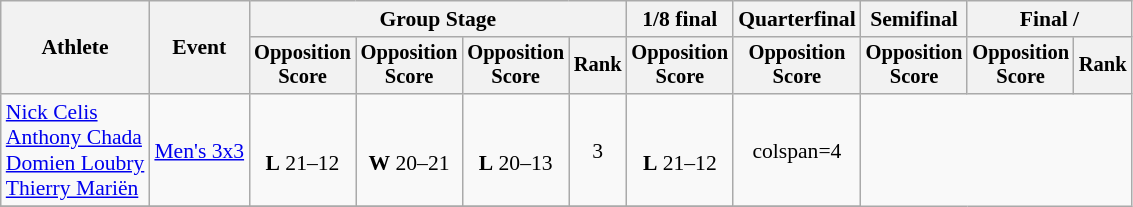<table class="wikitable" style="font-size:90%">
<tr>
<th rowspan=2>Athlete</th>
<th rowspan=2>Event</th>
<th colspan=4>Group Stage</th>
<th>1/8 final</th>
<th>Quarterfinal</th>
<th>Semifinal</th>
<th colspan=2>Final / </th>
</tr>
<tr style="font-size:95%">
<th>Opposition<br>Score</th>
<th>Opposition<br>Score</th>
<th>Opposition<br>Score</th>
<th>Rank</th>
<th>Opposition<br>Score</th>
<th>Opposition<br>Score</th>
<th>Opposition<br>Score</th>
<th>Opposition<br>Score</th>
<th>Rank</th>
</tr>
<tr align=center>
<td align=left><a href='#'>Nick Celis</a> <br> <a href='#'>Anthony Chada</a> <br> <a href='#'>Domien Loubry</a> <br> <a href='#'>Thierry Mariën</a></td>
<td align=left><a href='#'>Men's 3x3</a></td>
<td><br><strong>L</strong> 21–12</td>
<td><br><strong>W</strong> 20–21</td>
<td><br><strong>L</strong> 20–13</td>
<td>3</td>
<td><br><strong>L</strong> 21–12</td>
<td>colspan=4 </td>
</tr>
<tr align=center>
</tr>
</table>
